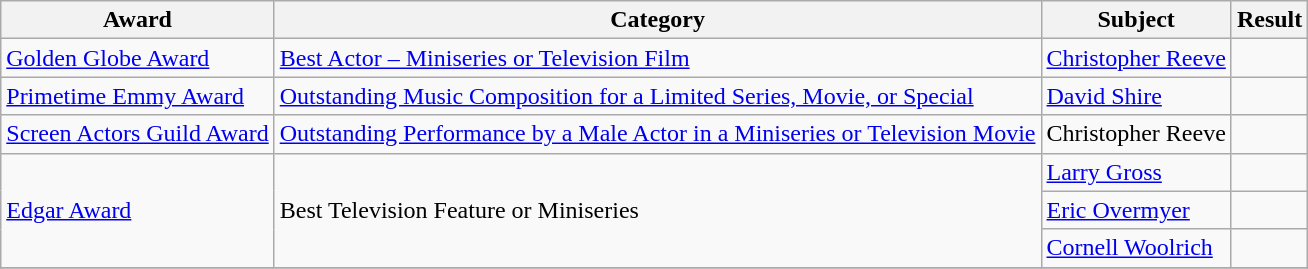<table class="wikitable">
<tr>
<th>Award</th>
<th>Category</th>
<th>Subject</th>
<th>Result</th>
</tr>
<tr>
<td><a href='#'>Golden Globe Award</a></td>
<td><a href='#'>Best Actor – Miniseries or Television Film</a></td>
<td><a href='#'>Christopher Reeve</a></td>
<td></td>
</tr>
<tr>
<td><a href='#'>Primetime Emmy Award</a></td>
<td><a href='#'>Outstanding Music Composition for a Limited Series, Movie, or Special</a></td>
<td><a href='#'>David Shire</a></td>
<td></td>
</tr>
<tr>
<td><a href='#'>Screen Actors Guild Award</a></td>
<td><a href='#'>Outstanding Performance by a Male Actor in a Miniseries or Television Movie</a></td>
<td>Christopher Reeve</td>
<td></td>
</tr>
<tr>
<td rowspan=3><a href='#'>Edgar Award</a></td>
<td rowspan=3>Best Television Feature or Miniseries</td>
<td><a href='#'>Larry Gross</a></td>
<td></td>
</tr>
<tr>
<td><a href='#'>Eric Overmyer</a></td>
<td></td>
</tr>
<tr>
<td><a href='#'>Cornell Woolrich</a></td>
<td></td>
</tr>
<tr>
</tr>
</table>
